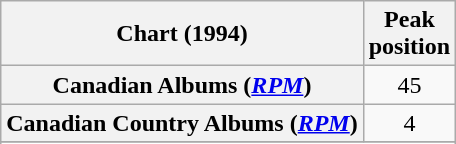<table class="wikitable sortable plainrowheaders" style="text-align:center">
<tr>
<th scope="col">Chart (1994)</th>
<th scope="col">Peak<br>position</th>
</tr>
<tr>
<th scope="row">Canadian Albums (<em><a href='#'>RPM</a></em>)</th>
<td>45</td>
</tr>
<tr>
<th scope="row">Canadian Country Albums (<em><a href='#'>RPM</a></em>)</th>
<td>4</td>
</tr>
<tr>
</tr>
<tr>
</tr>
<tr>
</tr>
</table>
